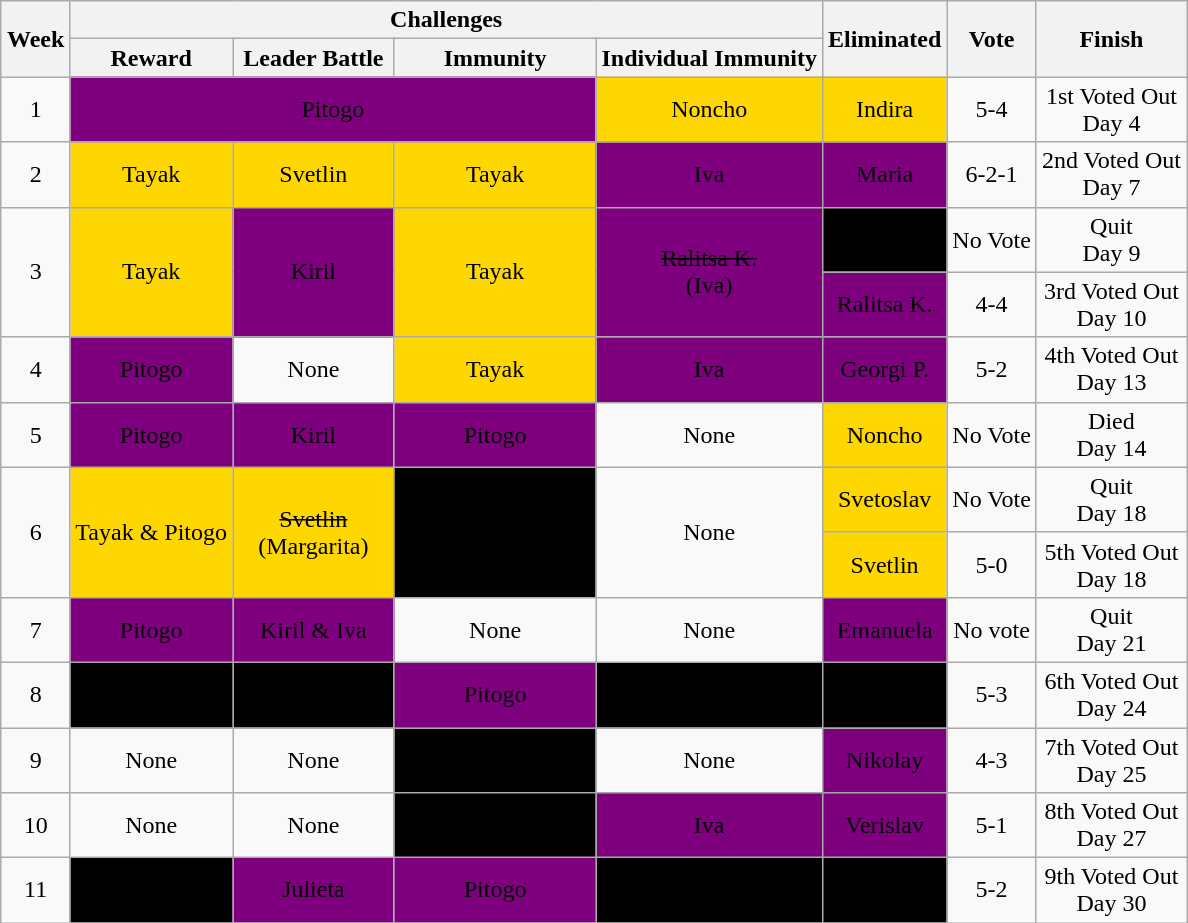<table class="wikitable" style="margin:auto; text-align:center">
<tr>
<th rowspan=2>Week</th>
<th colspan=4>Challenges</th>
<th rowspan=2>Eliminated</th>
<th rowspan=2>Vote</th>
<th rowspan=2>Finish</th>
</tr>
<tr>
<th>Reward</th>
<th>Leader Battle</th>
<th>Immunity</th>
<th>Individual Immunity</th>
</tr>
<tr>
<td>1</td>
<td bgcolor="#7F007F" colspan="3"><span>Pitogo</span></td>
<td bgcolor="#FFD700">Noncho</td>
<td bgcolor="#FFD700">Indira</td>
<td>5-4</td>
<td>1st Voted Out<br>Day 4</td>
</tr>
<tr>
<td>2</td>
<td bgcolor="#FFD700">Tayak</td>
<td bgcolor="#FFD700">Svetlin</td>
<td bgcolor="#FFD700">Tayak</td>
<td bgcolor="#7F007F"><span>Iva</span></td>
<td bgcolor="#7F007F"><span>Maria</span></td>
<td>6-2-1</td>
<td>2nd Voted Out<br>Day 7</td>
</tr>
<tr>
<td rowspan="2">3</td>
<td rowspan="2" bgcolor="#FFD700">Tayak</td>
<td rowspan="2" bgcolor="#7F007F"><span>Kiril</span></td>
<td rowspan="2" bgcolor="#FFD700">Tayak</td>
<td rowspan="2" bgcolor="#7F007F"><span><s>Ralitsa K.</s><br>(Iva)</span></td>
<td bgcolor="black"><span>Plamen</span></td>
<td>No Vote</td>
<td>Quit<br>Day 9</td>
</tr>
<tr>
<td bgcolor="#7F007F"><span>Ralitsa K.</span></td>
<td>4-4</td>
<td>3rd Voted Out<br>Day 10</td>
</tr>
<tr>
<td>4</td>
<td bgcolor="#7F007F"><span>Pitogo</span></td>
<td>None</td>
<td bgcolor="#FFD700">Tayak</td>
<td bgcolor="#7F007F"><span>Iva</span></td>
<td bgcolor="#7F007F"><span>Georgi P.</span></td>
<td>5-2</td>
<td>4th Voted Out<br>Day 13</td>
</tr>
<tr>
<td>5</td>
<td bgcolor="#7F007F"><span>Pitogo</span></td>
<td bgcolor="#7F007F"><span>Kiril</span></td>
<td bgcolor="#7F007F"><span>Pitogo</span></td>
<td>None</td>
<td bgcolor="#FFD700">Noncho</td>
<td>No Vote</td>
<td>Died<br>Day 14</td>
</tr>
<tr>
<td rowspan="2">6</td>
<td rowspan="2" bgcolor="#FFD700">Tayak & Pitogo</td>
<td rowspan="2" bgcolor="#FFD700"><s>Svetlin</s><br> (Margarita)</td>
<td rowspan="2" bgcolor="black"><span>Mindanao & Pitogo</span></td>
<td rowspan="2">None</td>
<td bgcolor="#FFD700">Svetoslav</td>
<td>No Vote</td>
<td>Quit<br>Day 18</td>
</tr>
<tr>
<td bgcolor="#FFD700">Svetlin</td>
<td>5-0</td>
<td>5th Voted Out<br>Day 18</td>
</tr>
<tr>
<td>7</td>
<td bgcolor="#7F007F"><span>Pitogo</span></td>
<td bgcolor="#7F007F"><span>Kiril & Iva</span></td>
<td>None</td>
<td>None</td>
<td bgcolor="#7F007F"><span>Emanuela</span></td>
<td>No vote</td>
<td>Quit<br>Day 21</td>
</tr>
<tr>
<td>8</td>
<td bgcolor="black"><span>Mindanao</span></td>
<td bgcolor="black"><span>Nikolay & Ivan</span></td>
<td bgcolor="#7F007F"><span>Pitogo</span></td>
<td bgcolor="black"><span>Hristina</span></td>
<td bgcolor="black"><span>Ivan</span></td>
<td>5-3</td>
<td>6th Voted Out<br>Day 24</td>
</tr>
<tr>
<td>9</td>
<td>None</td>
<td>None</td>
<td bgcolor="black"><span>Mindanao</span></td>
<td>None</td>
<td bgcolor="#7F007F"><span>Nikolay</span></td>
<td>4-3</td>
<td>7th Voted Out<br>Day 25</td>
</tr>
<tr>
<td>10</td>
<td>None</td>
<td>None</td>
<td bgcolor="black"><span>Mindanao</span></td>
<td bgcolor="#7F007F"><span>Iva</span></td>
<td bgcolor="#7F007F"><span>Verislav</span></td>
<td>5-1</td>
<td>8th Voted Out<br>Day 27</td>
</tr>
<tr>
<td>11</td>
<td bgcolor="black"><span>Mindanao</span></td>
<td bgcolor="#7F007F"><span>Julieta</span></td>
<td bgcolor="#7F007F"><span>Pitogo</span></td>
<td bgcolor="black"><span>Krika</span></td>
<td bgcolor="black"><span>Ralitsa G.</span></td>
<td>5-2</td>
<td>9th Voted Out<br>Day 30</td>
</tr>
</table>
